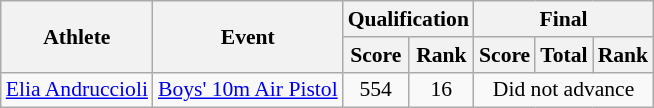<table class="wikitable" style="font-size:90%">
<tr>
<th rowspan="2">Athlete</th>
<th rowspan="2">Event</th>
<th colspan="2">Qualification</th>
<th colspan="3">Final</th>
</tr>
<tr>
<th>Score</th>
<th>Rank</th>
<th>Score</th>
<th>Total</th>
<th>Rank</th>
</tr>
<tr>
<td><a href='#'>Elia Andruccioli</a></td>
<td><a href='#'>Boys' 10m Air Pistol</a></td>
<td align=center>554</td>
<td align=center>16</td>
<td colspan=3 align=center>Did not advance</td>
</tr>
</table>
